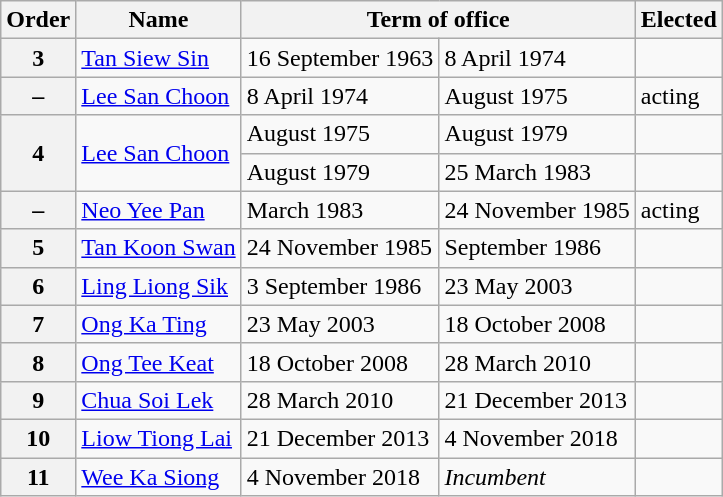<table class="wikitable">
<tr>
<th>Order</th>
<th>Name</th>
<th colspan="2">Term of office</th>
<th>Elected</th>
</tr>
<tr>
<th>3</th>
<td><a href='#'>Tan Siew Sin</a></td>
<td>16 September 1963</td>
<td>8 April 1974</td>
<td></td>
</tr>
<tr>
<th>–</th>
<td><a href='#'>Lee San Choon</a></td>
<td>8 April 1974</td>
<td>August 1975</td>
<td>acting</td>
</tr>
<tr>
<th rowspan=2>4</th>
<td rowspan=2><a href='#'>Lee San Choon</a></td>
<td>August 1975</td>
<td>August 1979</td>
<td></td>
</tr>
<tr>
<td>August 1979</td>
<td>25 March 1983</td>
<td></td>
</tr>
<tr>
<th>–</th>
<td><a href='#'>Neo Yee Pan</a></td>
<td>March 1983</td>
<td>24 November 1985</td>
<td>acting</td>
</tr>
<tr>
<th>5</th>
<td><a href='#'>Tan Koon Swan</a></td>
<td>24 November 1985</td>
<td>September 1986</td>
<td></td>
</tr>
<tr>
<th>6</th>
<td><a href='#'>Ling Liong Sik</a></td>
<td>3 September 1986</td>
<td>23 May 2003</td>
<td></td>
</tr>
<tr>
<th>7</th>
<td><a href='#'>Ong Ka Ting</a></td>
<td>23 May 2003</td>
<td>18 October 2008</td>
<td></td>
</tr>
<tr>
<th>8</th>
<td><a href='#'>Ong Tee Keat</a></td>
<td>18 October 2008</td>
<td>28 March 2010</td>
<td></td>
</tr>
<tr>
<th>9</th>
<td><a href='#'>Chua Soi Lek</a></td>
<td>28 March 2010</td>
<td>21 December 2013</td>
<td></td>
</tr>
<tr>
<th>10</th>
<td><a href='#'>Liow Tiong Lai</a></td>
<td>21 December 2013</td>
<td>4 November 2018</td>
<td></td>
</tr>
<tr>
<th>11</th>
<td><a href='#'>Wee Ka Siong</a></td>
<td>4 November 2018</td>
<td><em>Incumbent</em></td>
<td></td>
</tr>
</table>
